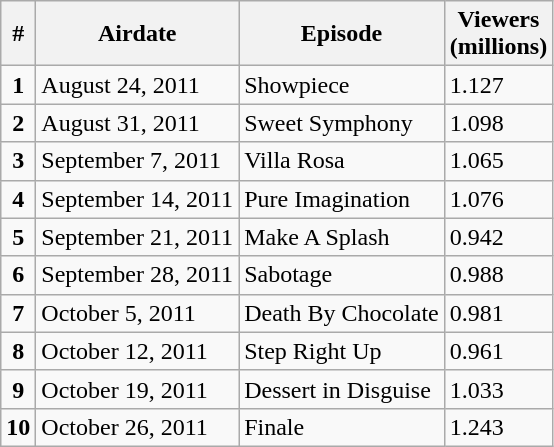<table class="wikitable">
<tr>
<th>#</th>
<th>Airdate</th>
<th>Episode</th>
<th>Viewers<br>(millions)</th>
</tr>
<tr>
<td style="text-align:center"><strong>1</strong></td>
<td>August 24, 2011</td>
<td>Showpiece</td>
<td>1.127</td>
</tr>
<tr>
<td style="text-align:center"><strong>2</strong></td>
<td>August 31, 2011</td>
<td>Sweet Symphony</td>
<td>1.098</td>
</tr>
<tr>
<td style="text-align:center"><strong>3</strong></td>
<td>September 7, 2011</td>
<td>Villa Rosa</td>
<td>1.065</td>
</tr>
<tr>
<td style="text-align:center"><strong>4</strong></td>
<td>September 14, 2011</td>
<td>Pure Imagination</td>
<td>1.076</td>
</tr>
<tr>
<td style="text-align:center"><strong>5</strong></td>
<td>September 21, 2011</td>
<td>Make A Splash</td>
<td>0.942</td>
</tr>
<tr>
<td style="text-align:center"><strong>6</strong></td>
<td>September 28, 2011</td>
<td>Sabotage</td>
<td>0.988</td>
</tr>
<tr>
<td style="text-align:center"><strong>7</strong></td>
<td>October 5, 2011</td>
<td>Death By Chocolate</td>
<td>0.981</td>
</tr>
<tr>
<td style="text-align:center"><strong>8</strong></td>
<td>October 12, 2011</td>
<td>Step Right Up</td>
<td>0.961</td>
</tr>
<tr>
<td style="text-align:center"><strong>9</strong></td>
<td>October 19, 2011</td>
<td>Dessert in Disguise</td>
<td>1.033</td>
</tr>
<tr>
<td style="text-align:center"><strong>10</strong></td>
<td>October 26, 2011</td>
<td>Finale</td>
<td>1.243</td>
</tr>
</table>
